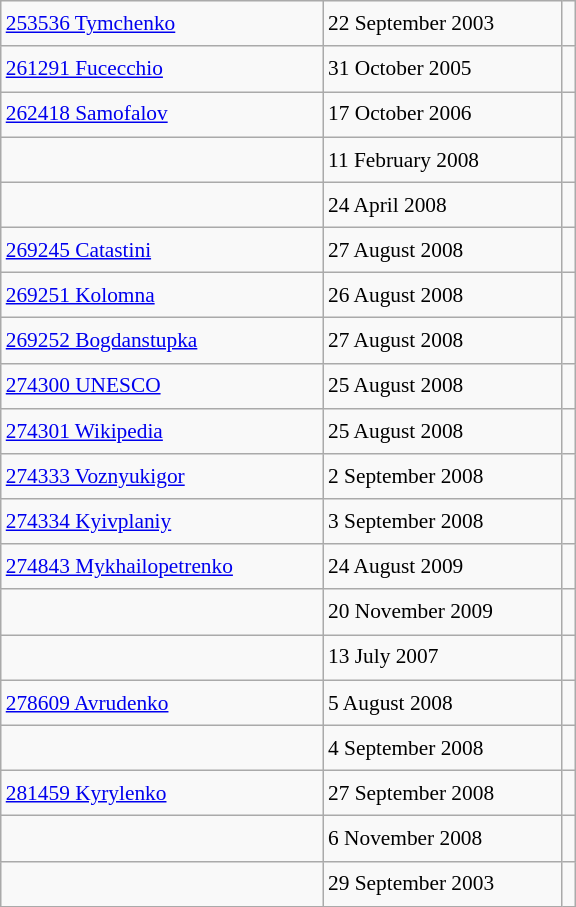<table class="wikitable" style="font-size: 89%; float: left; width: 27em; margin-right: 1em; line-height: 1.65em !important; height: 540px">
<tr>
<td><a href='#'>253536 Tymchenko</a></td>
<td>22 September 2003</td>
<td></td>
</tr>
<tr>
<td><a href='#'>261291 Fucecchio</a></td>
<td>31 October 2005</td>
<td></td>
</tr>
<tr>
<td><a href='#'>262418 Samofalov</a></td>
<td>17 October 2006</td>
<td></td>
</tr>
<tr>
<td></td>
<td>11 February 2008</td>
<td></td>
</tr>
<tr>
<td></td>
<td>24 April 2008</td>
<td></td>
</tr>
<tr>
<td><a href='#'>269245 Catastini</a></td>
<td>27 August 2008</td>
<td></td>
</tr>
<tr>
<td><a href='#'>269251 Kolomna</a></td>
<td>26 August 2008</td>
<td></td>
</tr>
<tr>
<td><a href='#'>269252 Bogdanstupka</a></td>
<td>27 August 2008</td>
<td></td>
</tr>
<tr>
<td><a href='#'>274300 UNESCO</a></td>
<td>25 August 2008</td>
<td></td>
</tr>
<tr>
<td><a href='#'>274301 Wikipedia</a></td>
<td>25 August 2008</td>
<td></td>
</tr>
<tr>
<td><a href='#'>274333 Voznyukigor</a></td>
<td>2 September 2008</td>
<td></td>
</tr>
<tr>
<td><a href='#'>274334 Kyivplaniy</a></td>
<td>3 September 2008</td>
<td></td>
</tr>
<tr>
<td><a href='#'>274843 Mykhailopetrenko</a></td>
<td>24 August 2009</td>
<td></td>
</tr>
<tr>
<td></td>
<td>20 November 2009</td>
<td></td>
</tr>
<tr>
<td></td>
<td>13 July 2007</td>
<td></td>
</tr>
<tr>
<td><a href='#'>278609 Avrudenko</a></td>
<td>5 August 2008</td>
<td></td>
</tr>
<tr>
<td></td>
<td>4 September 2008</td>
<td></td>
</tr>
<tr>
<td><a href='#'>281459 Kyrylenko</a></td>
<td>27 September 2008</td>
<td></td>
</tr>
<tr>
<td></td>
<td>6 November 2008</td>
<td></td>
</tr>
<tr>
<td></td>
<td>29 September 2003</td>
<td></td>
</tr>
</table>
